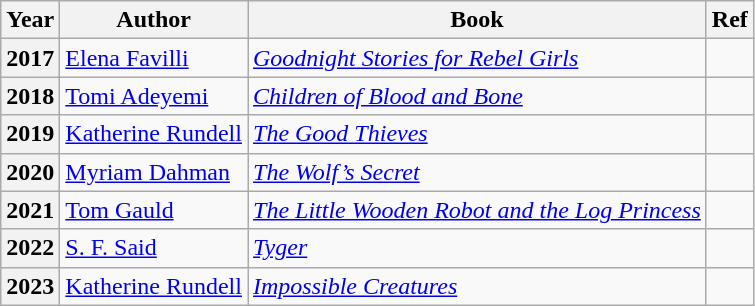<table class="wikitable">
<tr>
<th>Year</th>
<th>Author</th>
<th>Book</th>
<th>Ref</th>
</tr>
<tr>
<th>2017</th>
<td><a href='#'>Elena Favilli</a></td>
<td><em><a href='#'>Goodnight Stories for Rebel Girls</a></em></td>
<td></td>
</tr>
<tr>
<th>2018</th>
<td><a href='#'>Tomi Adeyemi</a></td>
<td><em><a href='#'>Children of Blood and Bone</a></em></td>
<td></td>
</tr>
<tr>
<th>2019</th>
<td><a href='#'>Katherine Rundell</a></td>
<td><em><a href='#'>The Good Thieves</a></em></td>
<td></td>
</tr>
<tr>
<th>2020</th>
<td><a href='#'>Myriam Dahman</a></td>
<td><em><a href='#'>The Wolf’s Secret</a></em></td>
<td></td>
</tr>
<tr>
<th>2021</th>
<td><a href='#'>Tom Gauld</a></td>
<td><em><a href='#'>The Little Wooden Robot and the Log Princess</a></em></td>
<td></td>
</tr>
<tr>
<th>2022</th>
<td><a href='#'>S. F. Said</a></td>
<td><em><a href='#'>Tyger</a></em></td>
<td></td>
</tr>
<tr>
<th>2023</th>
<td><a href='#'>Katherine Rundell</a></td>
<td><em><a href='#'>Impossible Creatures</a></em></td>
<td></td>
</tr>
</table>
